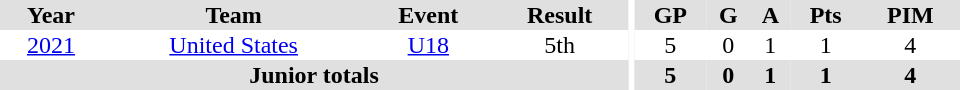<table border="0" cellpadding="1" cellspacing="0" ID="Table3" style="text-align:center; width:40em;">
<tr bgcolor="#e0e0e0">
<th>Year</th>
<th>Team</th>
<th>Event</th>
<th>Result</th>
<th rowspan="98" bgcolor="#ffffff"></th>
<th>GP</th>
<th>G</th>
<th>A</th>
<th>Pts</th>
<th>PIM</th>
</tr>
<tr>
<td><a href='#'>2021</a></td>
<td><a href='#'>United States</a></td>
<td><a href='#'>U18</a></td>
<td>5th</td>
<td>5</td>
<td>0</td>
<td>1</td>
<td>1</td>
<td>4</td>
</tr>
<tr bgcolor="#e0e0e0">
<th colspan="4">Junior totals</th>
<th>5</th>
<th>0</th>
<th>1</th>
<th>1</th>
<th>4</th>
</tr>
</table>
